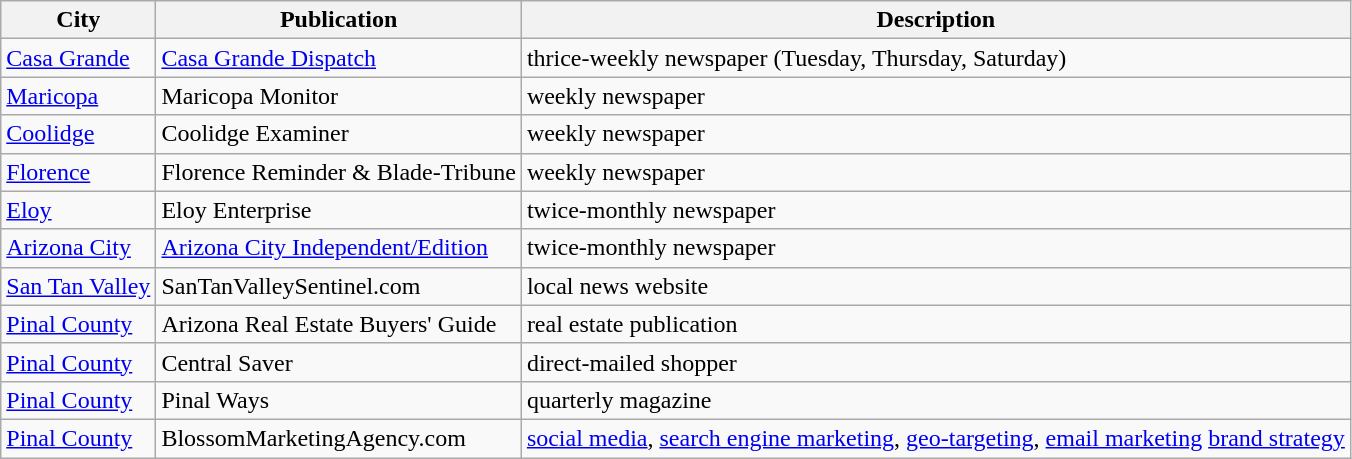<table class="wikitable">
<tr>
<th>City</th>
<th>Publication</th>
<th>Description</th>
</tr>
<tr>
<td><a href='#'>Casa Grande</a></td>
<td><a href='#'>Casa Grande Dispatch</a></td>
<td>thrice-weekly newspaper (Tuesday, Thursday, Saturday)</td>
</tr>
<tr>
<td><a href='#'>Maricopa</a></td>
<td>Maricopa Monitor</td>
<td>weekly newspaper</td>
</tr>
<tr>
<td><a href='#'>Coolidge</a></td>
<td>Coolidge Examiner</td>
<td>weekly newspaper</td>
</tr>
<tr>
<td><a href='#'>Florence</a></td>
<td>Florence Reminder & Blade-Tribune</td>
<td>weekly newspaper</td>
</tr>
<tr>
<td><a href='#'>Eloy</a></td>
<td>Eloy Enterprise</td>
<td>twice-monthly newspaper</td>
</tr>
<tr>
<td><a href='#'>Arizona City</a></td>
<td><a href='#'>Arizona City Independent/Edition</a></td>
<td>twice-monthly newspaper</td>
</tr>
<tr>
<td><a href='#'>San Tan Valley</a></td>
<td>SanTanValleySentinel.com</td>
<td>local news website</td>
</tr>
<tr>
<td><a href='#'>Pinal County</a></td>
<td>Arizona Real Estate Buyers' Guide</td>
<td>real estate publication</td>
</tr>
<tr>
<td><a href='#'>Pinal County</a></td>
<td>Central Saver</td>
<td>direct-mailed shopper</td>
</tr>
<tr>
<td><a href='#'>Pinal County</a></td>
<td>Pinal Ways</td>
<td>quarterly magazine</td>
</tr>
<tr>
<td><a href='#'>Pinal County</a></td>
<td>BlossomMarketingAgency.com</td>
<td><a href='#'>social media</a>, <a href='#'>search engine marketing</a>, <a href='#'>geo-targeting</a>, <a href='#'>email marketing</a> <a href='#'>brand strategy</a></td>
</tr>
</table>
